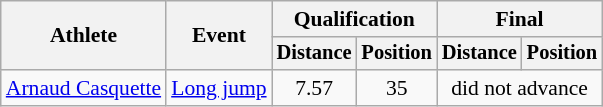<table class=wikitable style="font-size:90%">
<tr>
<th rowspan="2">Athlete</th>
<th rowspan="2">Event</th>
<th colspan="2">Qualification</th>
<th colspan="2">Final</th>
</tr>
<tr style="font-size:95%">
<th>Distance</th>
<th>Position</th>
<th>Distance</th>
<th>Position</th>
</tr>
<tr align=center>
<td align=left><a href='#'>Arnaud Casquette</a></td>
<td align=left><a href='#'>Long jump</a></td>
<td>7.57</td>
<td>35</td>
<td colspan=2>did not advance</td>
</tr>
</table>
